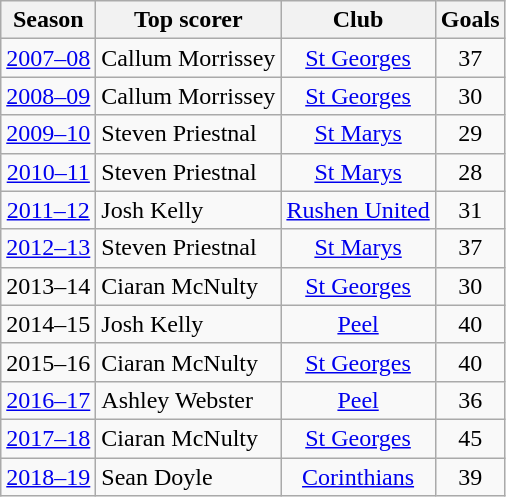<table class="wikitable" style="text-align:center;">
<tr>
<th>Season</th>
<th>Top scorer</th>
<th>Club</th>
<th>Goals</th>
</tr>
<tr>
<td><a href='#'>2007–08</a></td>
<td style="text-align:left;"> Callum Morrissey</td>
<td><a href='#'>St Georges</a></td>
<td>37</td>
</tr>
<tr>
<td><a href='#'>2008–09</a></td>
<td style="text-align:left;"> Callum Morrissey</td>
<td><a href='#'>St Georges</a></td>
<td>30</td>
</tr>
<tr>
<td><a href='#'>2009–10</a></td>
<td style="text-align:left;"> Steven Priestnal</td>
<td><a href='#'>St Marys</a></td>
<td>29</td>
</tr>
<tr>
<td><a href='#'>2010–11</a></td>
<td style="text-align:left;"> Steven Priestnal</td>
<td><a href='#'>St Marys</a></td>
<td>28</td>
</tr>
<tr>
<td><a href='#'>2011–12</a></td>
<td style="text-align:left;"> Josh Kelly</td>
<td><a href='#'>Rushen United</a></td>
<td>31</td>
</tr>
<tr>
<td><a href='#'>2012–13</a></td>
<td style="text-align:left;"> Steven Priestnal</td>
<td><a href='#'>St Marys</a></td>
<td>37</td>
</tr>
<tr>
<td>2013–14</td>
<td style="text-align:left;"> Ciaran McNulty</td>
<td><a href='#'>St Georges</a></td>
<td>30</td>
</tr>
<tr>
<td>2014–15</td>
<td style="text-align:left;"> Josh Kelly</td>
<td><a href='#'>Peel</a></td>
<td>40</td>
</tr>
<tr>
<td>2015–16</td>
<td style="text-align:left;"> Ciaran McNulty</td>
<td><a href='#'>St Georges</a></td>
<td>40</td>
</tr>
<tr>
<td><a href='#'>2016–17</a></td>
<td style="text-align:left;"> Ashley Webster</td>
<td><a href='#'>Peel</a></td>
<td>36</td>
</tr>
<tr>
<td><a href='#'>2017–18</a></td>
<td style="text-align:left;"> Ciaran McNulty</td>
<td><a href='#'>St Georges</a></td>
<td>45</td>
</tr>
<tr>
<td><a href='#'>2018–19</a></td>
<td style="text-align:left;"> Sean Doyle</td>
<td><a href='#'>Corinthians</a></td>
<td>39</td>
</tr>
</table>
